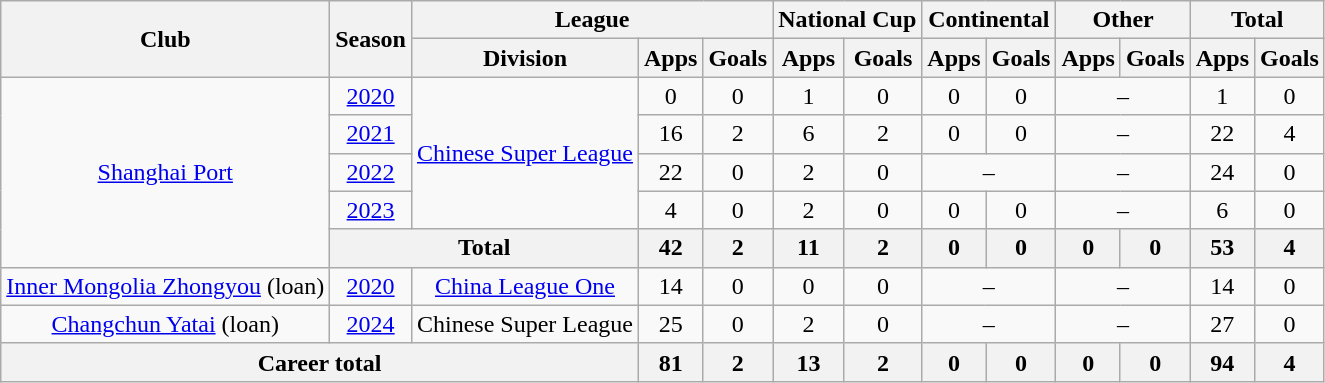<table class="wikitable" style="text-align: center">
<tr>
<th rowspan="2">Club</th>
<th rowspan="2">Season</th>
<th colspan="3">League</th>
<th colspan="2">National Cup</th>
<th colspan="2">Continental</th>
<th colspan="2">Other</th>
<th colspan="2">Total</th>
</tr>
<tr>
<th>Division</th>
<th>Apps</th>
<th>Goals</th>
<th>Apps</th>
<th>Goals</th>
<th>Apps</th>
<th>Goals</th>
<th>Apps</th>
<th>Goals</th>
<th>Apps</th>
<th>Goals</th>
</tr>
<tr>
<td rowspan=5><a href='#'>Shanghai Port</a></td>
<td><a href='#'>2020</a></td>
<td rowspan=4><a href='#'>Chinese Super League</a></td>
<td>0</td>
<td>0</td>
<td>1</td>
<td>0</td>
<td>0</td>
<td>0</td>
<td colspan="2">–</td>
<td>1</td>
<td>0</td>
</tr>
<tr>
<td><a href='#'>2021</a></td>
<td>16</td>
<td>2</td>
<td>6</td>
<td>2</td>
<td>0</td>
<td>0</td>
<td colspan="2">–</td>
<td>22</td>
<td>4</td>
</tr>
<tr>
<td><a href='#'>2022</a></td>
<td>22</td>
<td>0</td>
<td>2</td>
<td>0</td>
<td colspan="2">–</td>
<td colspan="2">–</td>
<td>24</td>
<td>0</td>
</tr>
<tr>
<td><a href='#'>2023</a></td>
<td>4</td>
<td>0</td>
<td>2</td>
<td>0</td>
<td>0</td>
<td>0</td>
<td colspan="2">–</td>
<td>6</td>
<td>0</td>
</tr>
<tr>
<th colspan=2>Total</th>
<th>42</th>
<th>2</th>
<th>11</th>
<th>2</th>
<th>0</th>
<th>0</th>
<th>0</th>
<th>0</th>
<th>53</th>
<th>4</th>
</tr>
<tr>
<td><a href='#'>Inner Mongolia Zhongyou</a> (loan)</td>
<td><a href='#'>2020</a></td>
<td><a href='#'>China League One</a></td>
<td>14</td>
<td>0</td>
<td>0</td>
<td>0</td>
<td colspan="2">–</td>
<td colspan="2">–</td>
<td>14</td>
<td>0</td>
</tr>
<tr>
<td><a href='#'>Changchun Yatai</a> (loan)</td>
<td><a href='#'>2024</a></td>
<td>Chinese Super League</td>
<td>25</td>
<td>0</td>
<td>2</td>
<td>0</td>
<td colspan="2">–</td>
<td colspan="2">–</td>
<td>27</td>
<td>0</td>
</tr>
<tr>
<th colspan=3>Career total</th>
<th>81</th>
<th>2</th>
<th>13</th>
<th>2</th>
<th>0</th>
<th>0</th>
<th>0</th>
<th>0</th>
<th>94</th>
<th>4</th>
</tr>
</table>
